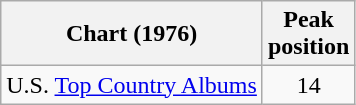<table class="wikitable">
<tr>
<th>Chart (1976)</th>
<th>Peak<br>position</th>
</tr>
<tr>
<td>U.S. <a href='#'>Top Country Albums</a></td>
<td align="center">14</td>
</tr>
</table>
